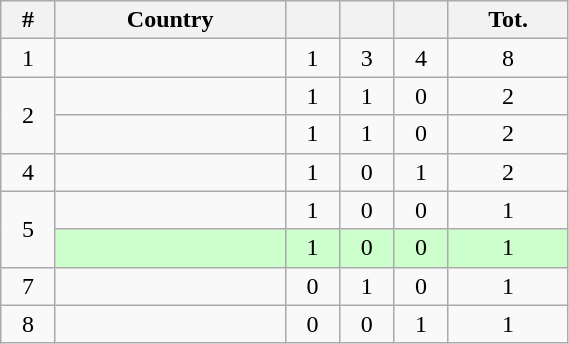<table class="wikitable" width=30% style="font-size:100%; text-align:center;">
<tr>
<th>#</th>
<th>Country</th>
<th></th>
<th></th>
<th></th>
<th>Tot.</th>
</tr>
<tr>
<td>1</td>
<td style="text-align: left"></td>
<td>1</td>
<td>3</td>
<td>4</td>
<td>8</td>
</tr>
<tr>
<td rowspan=2>2</td>
<td style="text-align: left"></td>
<td>1</td>
<td>1</td>
<td>0</td>
<td>2</td>
</tr>
<tr>
<td style="text-align: left"></td>
<td>1</td>
<td>1</td>
<td>0</td>
<td>2</td>
</tr>
<tr>
<td>4</td>
<td style="text-align: left"></td>
<td>1</td>
<td>0</td>
<td>1</td>
<td>2</td>
</tr>
<tr>
<td rowspan=2>5</td>
<td style="text-align: left"></td>
<td>1</td>
<td>0</td>
<td>0</td>
<td>1</td>
</tr>
<tr bgcolor=ccffcc>
<td style="text-align: left"></td>
<td>1</td>
<td>0</td>
<td>0</td>
<td>1</td>
</tr>
<tr>
<td>7</td>
<td style="text-align: left"></td>
<td>0</td>
<td>1</td>
<td>0</td>
<td>1</td>
</tr>
<tr>
<td>8</td>
<td style="text-align: left"></td>
<td>0</td>
<td>0</td>
<td>1</td>
<td>1</td>
</tr>
</table>
